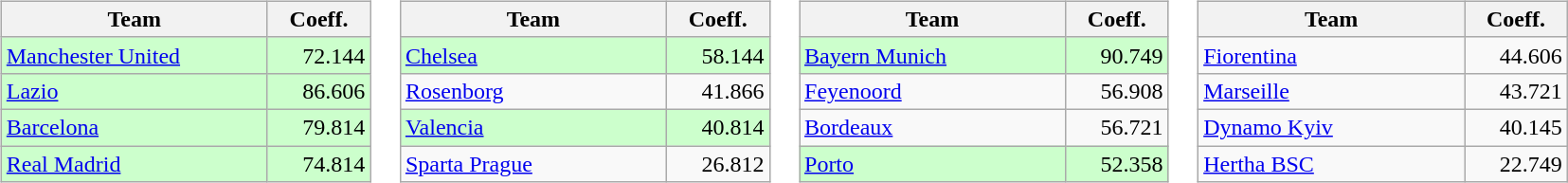<table>
<tr valign=top>
<td><br><table class="wikitable">
<tr>
<th width=180>Team</th>
<th width=65>Coeff.</th>
</tr>
<tr bgcolor="#ccffcc">
<td> <a href='#'>Manchester United</a></td>
<td align=right>72.144</td>
</tr>
<tr bgcolor="#ccffcc">
<td> <a href='#'>Lazio</a></td>
<td align=right>86.606</td>
</tr>
<tr bgcolor="#ccffcc">
<td> <a href='#'>Barcelona</a></td>
<td align=right>79.814</td>
</tr>
<tr bgcolor="#ccffcc">
<td> <a href='#'>Real Madrid</a></td>
<td align=right>74.814</td>
</tr>
</table>
</td>
<td><br><table class="wikitable">
<tr>
<th width=180>Team</th>
<th width=65>Coeff.</th>
</tr>
<tr bgcolor="#ccffcc">
<td> <a href='#'>Chelsea</a></td>
<td align=right>58.144</td>
</tr>
<tr>
<td> <a href='#'>Rosenborg</a></td>
<td align=right>41.866</td>
</tr>
<tr bgcolor="#ccffcc">
<td> <a href='#'>Valencia</a></td>
<td align=right>40.814</td>
</tr>
<tr>
<td> <a href='#'>Sparta Prague</a></td>
<td align=right>26.812</td>
</tr>
</table>
</td>
<td><br><table class="wikitable">
<tr>
<th width=180>Team</th>
<th width=65>Coeff.</th>
</tr>
<tr bgcolor="#ccffcc">
<td> <a href='#'>Bayern Munich</a></td>
<td align=right>90.749</td>
</tr>
<tr>
<td> <a href='#'>Feyenoord</a></td>
<td align=right>56.908</td>
</tr>
<tr>
<td> <a href='#'>Bordeaux</a></td>
<td align=right>56.721</td>
</tr>
<tr bgcolor="#ccffcc">
<td> <a href='#'>Porto</a></td>
<td align=right>52.358</td>
</tr>
</table>
</td>
<td><br><table class="wikitable">
<tr>
<th width=180>Team</th>
<th width=65>Coeff.</th>
</tr>
<tr>
<td> <a href='#'>Fiorentina</a></td>
<td align=right>44.606</td>
</tr>
<tr>
<td> <a href='#'>Marseille</a></td>
<td align=right>43.721</td>
</tr>
<tr>
<td> <a href='#'>Dynamo Kyiv</a></td>
<td align=right>40.145</td>
</tr>
<tr>
<td> <a href='#'>Hertha BSC</a></td>
<td align=right>22.749</td>
</tr>
</table>
</td>
</tr>
</table>
